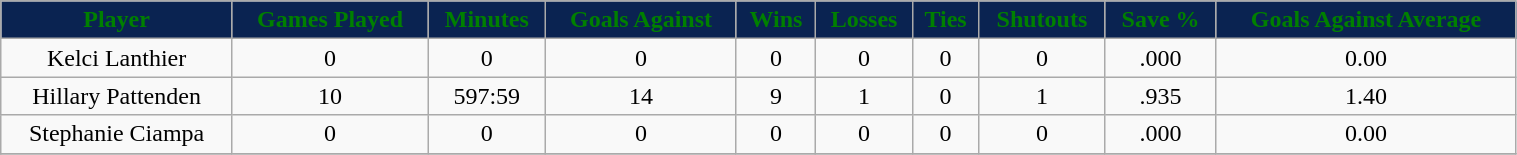<table class="wikitable" width="80%">
<tr align="center"  style="background:#0a2351;color:green;">
<td><strong>Player</strong></td>
<td><strong>Games Played</strong></td>
<td><strong>Minutes</strong></td>
<td><strong>Goals Against</strong></td>
<td><strong>Wins</strong></td>
<td><strong>Losses</strong></td>
<td><strong>Ties</strong></td>
<td><strong>Shutouts</strong></td>
<td><strong>Save %</strong></td>
<td><strong>Goals Against Average</strong></td>
</tr>
<tr align="center" bgcolor="">
<td>Kelci Lanthier</td>
<td>0</td>
<td>0</td>
<td>0</td>
<td>0</td>
<td>0</td>
<td>0</td>
<td>0</td>
<td>.000</td>
<td>0.00</td>
</tr>
<tr align="center" bgcolor="">
<td>Hillary Pattenden</td>
<td>10</td>
<td>597:59</td>
<td>14</td>
<td>9</td>
<td>1</td>
<td>0</td>
<td>1</td>
<td>.935</td>
<td>1.40</td>
</tr>
<tr align="center" bgcolor="">
<td>Stephanie Ciampa</td>
<td>0</td>
<td>0</td>
<td>0</td>
<td>0</td>
<td>0</td>
<td>0</td>
<td>0</td>
<td>.000</td>
<td>0.00</td>
</tr>
<tr align="center" bgcolor="">
</tr>
</table>
